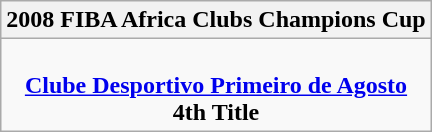<table class=wikitable style="text-align:center; margin:auto">
<tr>
<th>2008 FIBA Africa Clubs Champions Cup</th>
</tr>
<tr>
<td><br><strong><a href='#'>Clube Desportivo Primeiro de Agosto</a></strong><br><strong>4th Title</strong></td>
</tr>
</table>
